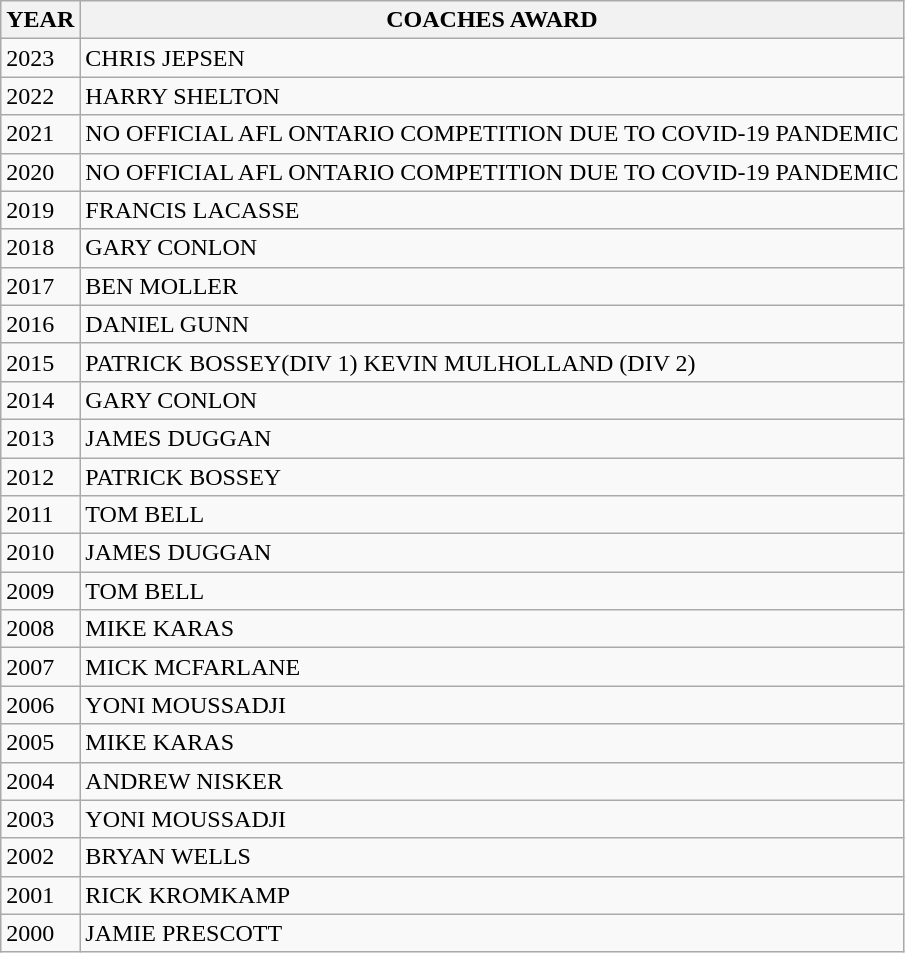<table class="wikitable">
<tr>
<th>YEAR</th>
<th>COACHES AWARD</th>
</tr>
<tr>
<td>2023</td>
<td>CHRIS JEPSEN</td>
</tr>
<tr>
<td>2022</td>
<td>HARRY SHELTON</td>
</tr>
<tr>
<td>2021</td>
<td>NO OFFICIAL AFL ONTARIO COMPETITION DUE TO COVID-19  PANDEMIC</td>
</tr>
<tr>
<td>2020</td>
<td>NO OFFICIAL AFL ONTARIO COMPETITION DUE TO COVID-19  PANDEMIC</td>
</tr>
<tr>
<td>2019</td>
<td>FRANCIS LACASSE</td>
</tr>
<tr>
<td>2018</td>
<td>GARY CONLON</td>
</tr>
<tr>
<td>2017</td>
<td>BEN MOLLER</td>
</tr>
<tr>
<td>2016</td>
<td>DANIEL GUNN</td>
</tr>
<tr>
<td>2015</td>
<td>PATRICK BOSSEY(DIV 1) KEVIN MULHOLLAND (DIV 2)</td>
</tr>
<tr>
<td>2014</td>
<td>GARY CONLON</td>
</tr>
<tr>
<td>2013</td>
<td>JAMES DUGGAN</td>
</tr>
<tr>
<td>2012</td>
<td>PATRICK BOSSEY</td>
</tr>
<tr>
<td>2011</td>
<td>TOM BELL</td>
</tr>
<tr>
<td>2010</td>
<td>JAMES DUGGAN</td>
</tr>
<tr>
<td>2009</td>
<td>TOM BELL</td>
</tr>
<tr>
<td>2008</td>
<td>MIKE KARAS</td>
</tr>
<tr>
<td>2007</td>
<td>MICK MCFARLANE</td>
</tr>
<tr>
<td>2006</td>
<td>YONI MOUSSADJI</td>
</tr>
<tr>
<td>2005</td>
<td>MIKE KARAS</td>
</tr>
<tr>
<td>2004</td>
<td>ANDREW NISKER</td>
</tr>
<tr>
<td>2003</td>
<td>YONI MOUSSADJI</td>
</tr>
<tr>
<td>2002</td>
<td>BRYAN WELLS</td>
</tr>
<tr>
<td>2001</td>
<td>RICK KROMKAMP</td>
</tr>
<tr>
<td>2000</td>
<td>JAMIE PRESCOTT</td>
</tr>
</table>
